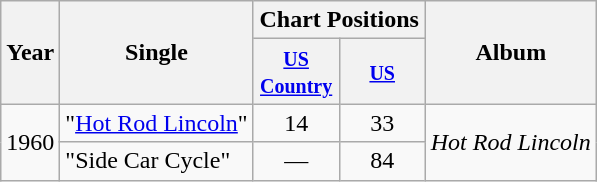<table class="wikitable">
<tr>
<th rowspan="2">Year</th>
<th rowspan="2">Single</th>
<th colspan="2">Chart Positions</th>
<th rowspan="2">Album</th>
</tr>
<tr>
<th width="50"><small><a href='#'>US Country</a></small></th>
<th width="50"><small><a href='#'>US</a></small></th>
</tr>
<tr>
<td rowspan="2">1960</td>
<td>"<a href='#'>Hot Rod Lincoln</a>"</td>
<td align="center">14</td>
<td align="center">33</td>
<td rowspan="2"><em>Hot Rod Lincoln</em></td>
</tr>
<tr>
<td>"Side Car Cycle"</td>
<td align="center">—</td>
<td align="center">84</td>
</tr>
</table>
